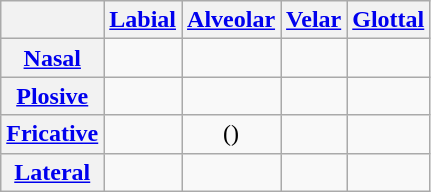<table class="wikitable" style="text-align: center">
<tr>
<th></th>
<th><a href='#'>Labial</a></th>
<th><a href='#'>Alveolar</a></th>
<th><a href='#'>Velar</a></th>
<th><a href='#'>Glottal</a></th>
</tr>
<tr>
<th><a href='#'>Nasal</a></th>
<td></td>
<td></td>
<td> </td>
<td></td>
</tr>
<tr>
<th><a href='#'>Plosive</a></th>
<td></td>
<td></td>
<td></td>
<td></td>
</tr>
<tr>
<th><a href='#'>Fricative</a></th>
<td>   </td>
<td>()</td>
<td></td>
<td></td>
</tr>
<tr>
<th><a href='#'>Lateral</a></th>
<td></td>
<td></td>
<td></td>
<td></td>
</tr>
</table>
